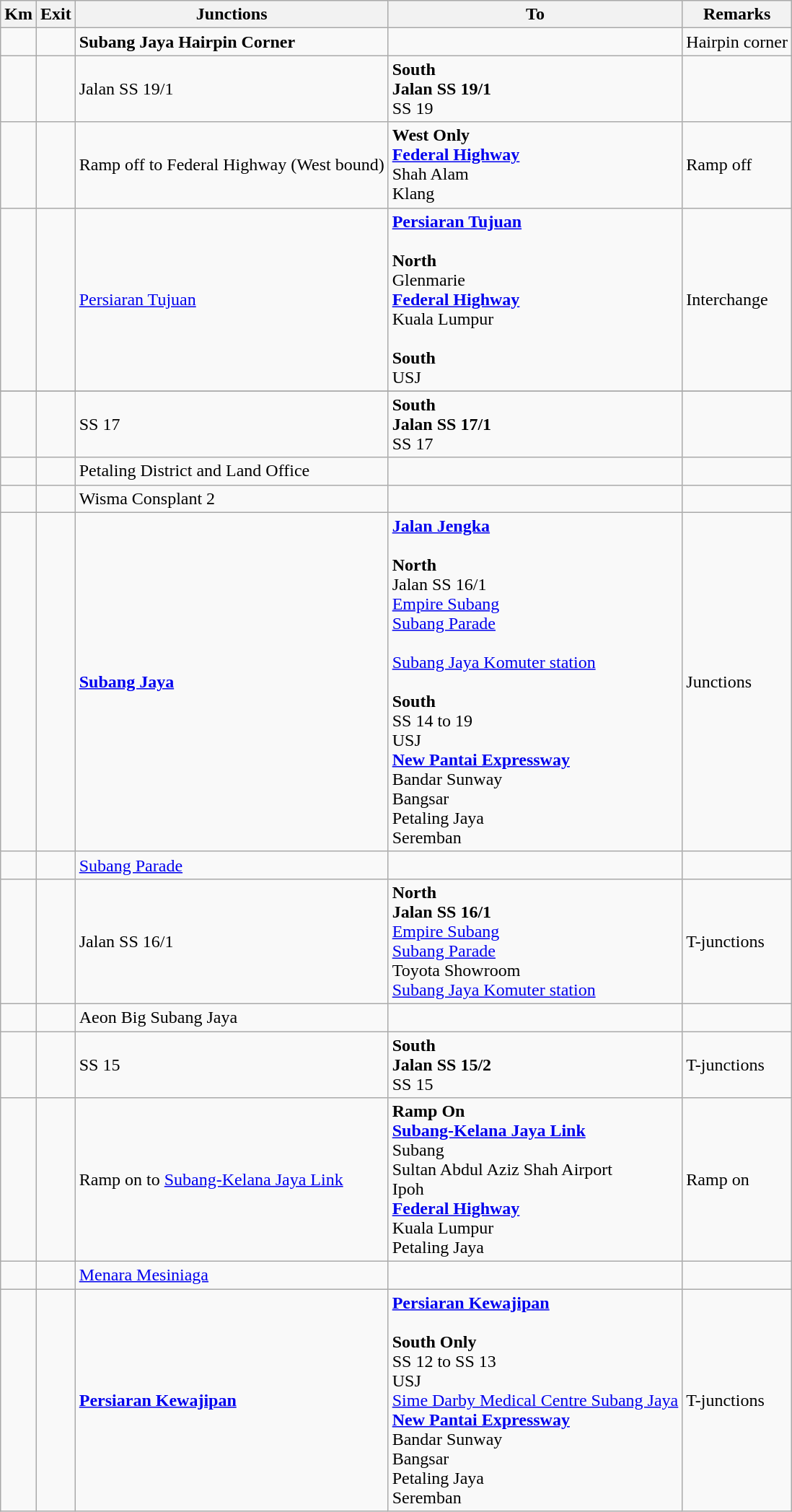<table class="wikitable">
<tr>
<th>Km</th>
<th>Exit</th>
<th>Junctions</th>
<th>To</th>
<th>Remarks</th>
</tr>
<tr>
<td></td>
<td></td>
<td><strong>Subang Jaya Hairpin Corner</strong></td>
<td></td>
<td>Hairpin corner</td>
</tr>
<tr>
<td></td>
<td></td>
<td>Jalan SS 19/1</td>
<td><strong>South</strong><br><strong>Jalan SS 19/1</strong><br>SS 19</td>
<td></td>
</tr>
<tr>
<td></td>
<td></td>
<td>Ramp off to Federal Highway (West bound)</td>
<td><strong>West Only</strong><br> <strong><a href='#'>Federal Highway</a></strong><br>Shah Alam<br>Klang</td>
<td>Ramp off</td>
</tr>
<tr>
<td></td>
<td></td>
<td><a href='#'>Persiaran Tujuan</a></td>
<td><strong><a href='#'>Persiaran Tujuan</a></strong><br><br><strong>North</strong><br> Glenmarie<br> <strong><a href='#'>Federal Highway</a></strong><br>Kuala Lumpur<br><br><strong>South</strong><br>USJ</td>
<td>Interchange</td>
</tr>
<tr>
</tr>
<tr>
<td></td>
<td></td>
<td>SS 17</td>
<td><strong>South</strong><br><strong>Jalan SS 17/1</strong><br>SS 17</td>
<td></td>
</tr>
<tr>
<td></td>
<td></td>
<td>Petaling District and Land Office</td>
<td></td>
<td></td>
</tr>
<tr>
<td></td>
<td></td>
<td>Wisma Consplant 2</td>
<td></td>
<td></td>
</tr>
<tr>
<td></td>
<td></td>
<td><strong><a href='#'>Subang Jaya</a></strong></td>
<td><strong><a href='#'>Jalan Jengka</a></strong><br><br><strong>North</strong><br>Jalan SS 16/1<br><a href='#'>Empire Subang</a><br><a href='#'>Subang Parade</a><br><br><a href='#'>Subang Jaya Komuter station</a>  <br><br><strong>South</strong><br>SS 14 to 19<br>USJ<br> <strong><a href='#'>New Pantai Expressway</a></strong><br>Bandar Sunway<br>Bangsar<br>Petaling Jaya<br>Seremban</td>
<td>Junctions</td>
</tr>
<tr>
<td></td>
<td></td>
<td><a href='#'>Subang Parade</a></td>
<td></td>
<td></td>
</tr>
<tr>
<td></td>
<td></td>
<td>Jalan SS 16/1</td>
<td><strong>North</strong><br><strong>Jalan SS 16/1</strong><br><a href='#'>Empire Subang</a><br><a href='#'>Subang Parade</a><br>Toyota Showroom<br><a href='#'>Subang Jaya Komuter station</a>  </td>
<td>T-junctions</td>
</tr>
<tr>
<td></td>
<td></td>
<td>Aeon Big Subang Jaya</td>
<td></td>
</tr>
<tr>
<td></td>
<td></td>
<td>SS 15</td>
<td><strong>South</strong><br><strong>Jalan SS 15/2</strong><br>SS 15</td>
<td>T-junctions</td>
</tr>
<tr>
<td></td>
<td></td>
<td>Ramp on to <a href='#'>Subang-Kelana Jaya Link</a></td>
<td><strong>Ramp On</strong><br> <strong><a href='#'>Subang-Kelana Jaya Link</a></strong><br>Subang<br>Sultan Abdul Aziz Shah Airport <br>  Ipoh<br> <strong><a href='#'>Federal Highway</a></strong><br>Kuala Lumpur<br>Petaling Jaya</td>
<td>Ramp on</td>
</tr>
<tr>
<td></td>
<td></td>
<td><a href='#'>Menara Mesiniaga</a></td>
<td></td>
<td></td>
</tr>
<tr>
<td></td>
<td></td>
<td><strong><a href='#'>Persiaran Kewajipan</a></strong></td>
<td><strong><a href='#'>Persiaran Kewajipan</a></strong><br><br><strong>South Only</strong><br>SS 12 to SS 13<br>USJ<br><a href='#'>Sime Darby Medical Centre Subang Jaya</a> <br> <strong><a href='#'>New Pantai Expressway</a></strong><br>Bandar Sunway<br>Bangsar<br>Petaling Jaya<br>Seremban</td>
<td>T-junctions</td>
</tr>
</table>
